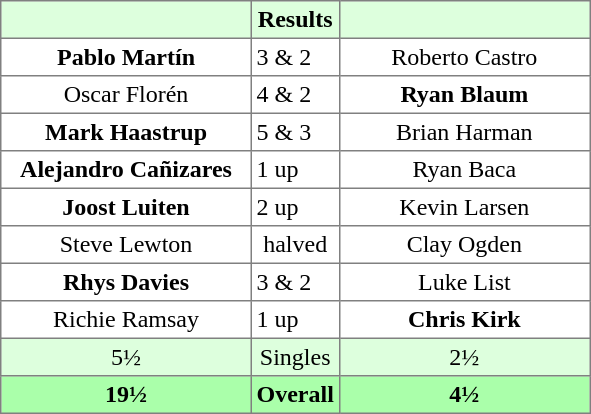<table border="1" cellpadding="3" style="border-collapse:collapse; text-align:center;">
<tr style="background:#ddffdd;">
<th width=160></th>
<th>Results</th>
<th width=160></th>
</tr>
<tr>
<td><strong>Pablo Martín</strong></td>
<td align=left> 3 & 2</td>
<td>Roberto Castro</td>
</tr>
<tr>
<td>Oscar Florén</td>
<td align=left> 4 & 2</td>
<td><strong>Ryan Blaum</strong></td>
</tr>
<tr>
<td><strong>Mark Haastrup</strong></td>
<td align=left> 5 & 3</td>
<td>Brian Harman</td>
</tr>
<tr>
<td><strong>Alejandro Cañizares</strong></td>
<td align=left> 1 up</td>
<td>Ryan Baca</td>
</tr>
<tr>
<td><strong>Joost Luiten</strong></td>
<td align=left> 2 up</td>
<td>Kevin Larsen</td>
</tr>
<tr>
<td>Steve Lewton</td>
<td>halved</td>
<td>Clay Ogden</td>
</tr>
<tr>
<td><strong>Rhys Davies</strong></td>
<td align=left> 3 & 2</td>
<td>Luke List</td>
</tr>
<tr>
<td>Richie Ramsay</td>
<td align=left> 1 up</td>
<td><strong>Chris Kirk</strong></td>
</tr>
<tr style="background:#ddffdd;">
<td>5½</td>
<td>Singles</td>
<td>2½</td>
</tr>
<tr style="background:#aaffaa;">
<th>19½</th>
<th>Overall</th>
<th>4½</th>
</tr>
</table>
